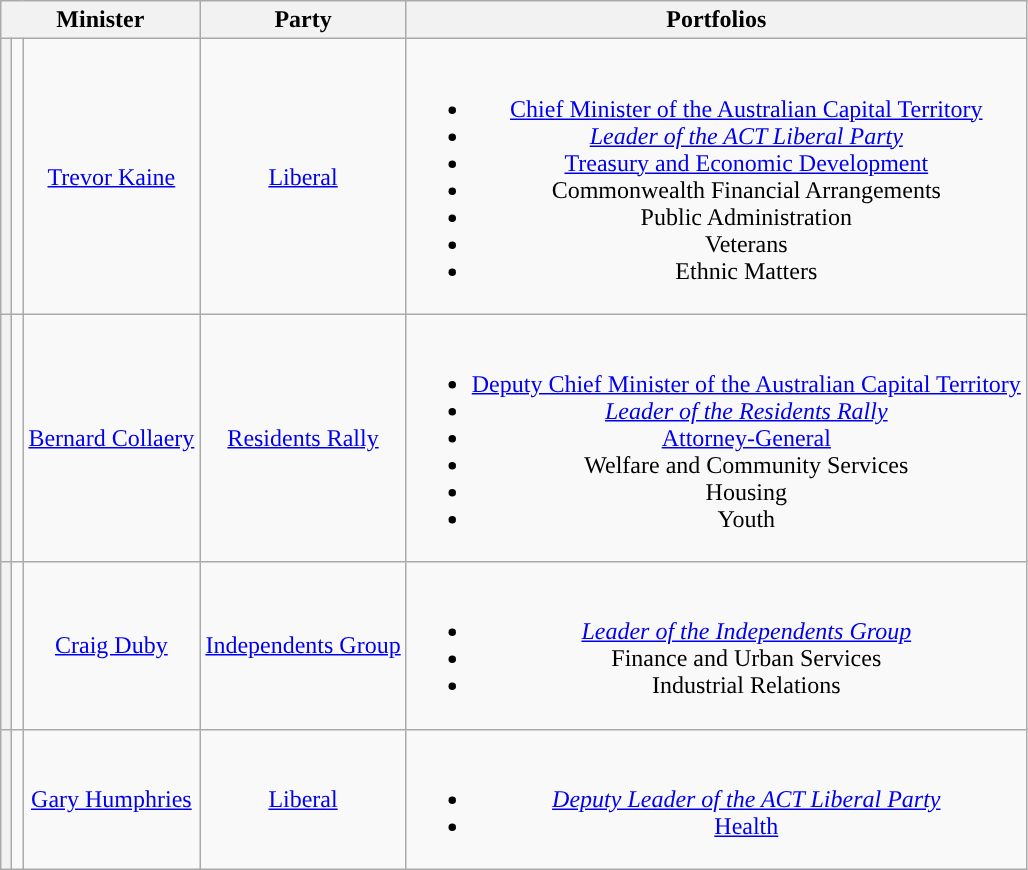<table class="wikitable" style="text-align:center">
<tr>
<th colspan=3>Minister<br></th>
<th>Party</th>
<th>Portfolios</th>
</tr>
<tr>
<th style="background:"></th>
<td></td>
<td><a href='#'>Trevor Kaine</a> <br> </td>
<td><a href='#'>Liberal</a></td>
<td><br><ul><li><a href='#'>Chief Minister of the Australian Capital Territory</a></li><li><em><a href='#'>Leader of the ACT Liberal Party</a></em></li><li><a href='#'>Treasury and Economic Development</a></li><li>Commonwealth Financial Arrangements</li><li>Public Administration</li><li>Veterans</li><li>Ethnic Matters</li></ul></td>
</tr>
<tr>
<th style="background:"></th>
<td></td>
<td><a href='#'>Bernard Collaery</a> <br> </td>
<td><a href='#'>Residents Rally</a></td>
<td><br><ul><li><a href='#'>Deputy Chief Minister of the Australian Capital Territory</a></li><li><em><a href='#'>Leader of the Residents Rally</a></em></li><li><a href='#'>Attorney-General</a></li><li>Welfare and Community Services</li><li>Housing</li><li>Youth</li></ul></td>
</tr>
<tr>
<th style="background:"></th>
<td></td>
<td><a href='#'>Craig Duby</a> <br> </td>
<td><a href='#'>Independents Group</a></td>
<td><br><ul><li><em><a href='#'>Leader of the Independents Group</a></em></li><li>Finance and Urban Services</li><li>Industrial Relations</li></ul></td>
</tr>
<tr>
<th style="background:"></th>
<td></td>
<td><a href='#'>Gary Humphries</a> <br> </td>
<td><a href='#'>Liberal</a></td>
<td><br><ul><li><em><a href='#'>Deputy Leader of the ACT Liberal Party</a></em></li><li><a href='#'>Health</a></li></ul></td>
</tr>
</table>
